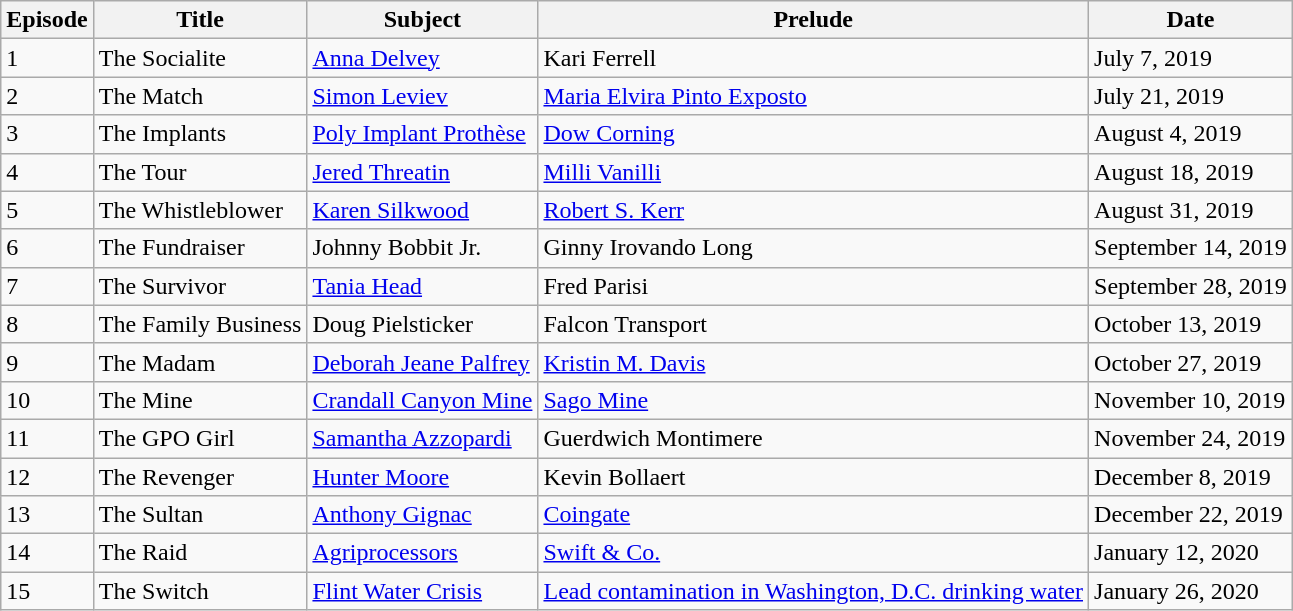<table class="wikitable">
<tr>
<th>Episode</th>
<th>Title</th>
<th>Subject</th>
<th>Prelude</th>
<th>Date</th>
</tr>
<tr>
<td>1</td>
<td>The Socialite</td>
<td><a href='#'>Anna Delvey</a></td>
<td>Kari Ferrell</td>
<td>July 7, 2019</td>
</tr>
<tr>
<td>2</td>
<td>The Match</td>
<td><a href='#'>Simon Leviev</a></td>
<td><a href='#'>Maria Elvira Pinto Exposto</a></td>
<td>July 21, 2019</td>
</tr>
<tr>
<td>3</td>
<td>The Implants</td>
<td><a href='#'>Poly Implant Prothèse</a></td>
<td><a href='#'>Dow Corning</a></td>
<td>August 4, 2019</td>
</tr>
<tr>
<td>4</td>
<td>The Tour</td>
<td><a href='#'>Jered Threatin</a></td>
<td><a href='#'>Milli Vanilli</a></td>
<td>August 18, 2019</td>
</tr>
<tr>
<td>5</td>
<td>The Whistleblower</td>
<td><a href='#'>Karen Silkwood</a></td>
<td><a href='#'>Robert S. Kerr</a></td>
<td>August 31, 2019</td>
</tr>
<tr>
<td>6</td>
<td>The Fundraiser</td>
<td>Johnny Bobbit Jr.</td>
<td>Ginny Irovando Long</td>
<td>September 14, 2019</td>
</tr>
<tr>
<td>7</td>
<td>The Survivor</td>
<td><a href='#'>Tania Head</a></td>
<td>Fred Parisi</td>
<td>September 28, 2019</td>
</tr>
<tr>
<td>8</td>
<td>The Family Business</td>
<td>Doug Pielsticker</td>
<td>Falcon Transport</td>
<td>October 13, 2019</td>
</tr>
<tr>
<td>9</td>
<td>The Madam</td>
<td><a href='#'>Deborah Jeane Palfrey</a></td>
<td><a href='#'>Kristin M. Davis</a></td>
<td>October 27, 2019</td>
</tr>
<tr>
<td>10</td>
<td>The Mine</td>
<td><a href='#'>Crandall Canyon Mine</a></td>
<td><a href='#'>Sago Mine</a></td>
<td>November 10, 2019</td>
</tr>
<tr>
<td>11</td>
<td>The GPO Girl</td>
<td><a href='#'>Samantha Azzopardi</a></td>
<td>Guerdwich Montimere</td>
<td>November 24, 2019</td>
</tr>
<tr>
<td>12</td>
<td>The Revenger</td>
<td><a href='#'>Hunter Moore</a></td>
<td>Kevin Bollaert</td>
<td>December 8, 2019</td>
</tr>
<tr>
<td>13</td>
<td>The Sultan</td>
<td><a href='#'>Anthony Gignac</a></td>
<td><a href='#'>Coingate</a></td>
<td>December 22, 2019</td>
</tr>
<tr>
<td>14</td>
<td>The Raid</td>
<td><a href='#'>Agriprocessors</a></td>
<td><a href='#'>Swift & Co.</a></td>
<td>January 12, 2020</td>
</tr>
<tr>
<td>15</td>
<td>The Switch</td>
<td><a href='#'>Flint Water Crisis</a></td>
<td><a href='#'>Lead contamination in Washington, D.C. drinking water</a></td>
<td>January 26, 2020</td>
</tr>
</table>
